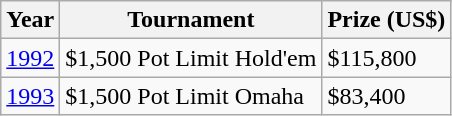<table class="wikitable">
<tr>
<th>Year</th>
<th>Tournament</th>
<th>Prize (US$)</th>
</tr>
<tr>
<td><a href='#'>1992</a></td>
<td>$1,500 Pot Limit Hold'em</td>
<td>$115,800</td>
</tr>
<tr>
<td><a href='#'>1993</a></td>
<td>$1,500 Pot Limit Omaha</td>
<td>$83,400</td>
</tr>
</table>
